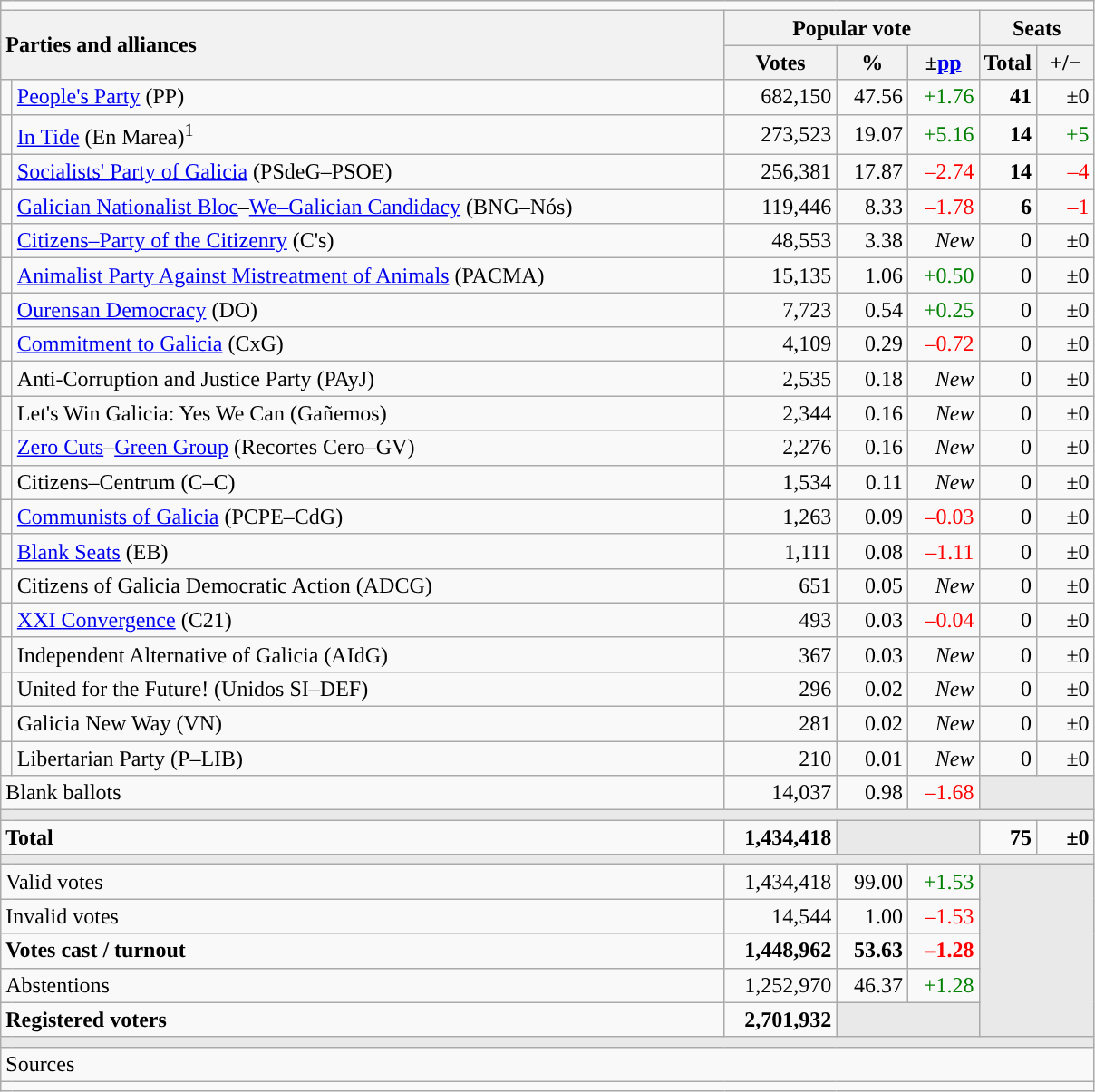<table class="wikitable" style="text-align:right;">
<tr>
<td colspan="7"></td>
</tr>
<tr>
<th style="text-align:left;" rowspan="2" colspan="2" width="525">Parties and alliances</th>
<th colspan="3">Popular vote</th>
<th colspan="2">Seats</th>
</tr>
<tr>
<th width="75">Votes</th>
<th width="45">%</th>
<th width="45">±<a href='#'>pp</a></th>
<th width="35">Total</th>
<th width="35">+/−</th>
</tr>
<tr>
<td width="1" style="color:inherit;background:"></td>
<td align="left"><a href='#'>People's Party</a> (PP)</td>
<td>682,150</td>
<td>47.56</td>
<td style="color:green;">+1.76</td>
<td><strong>41</strong></td>
<td>±0</td>
</tr>
<tr>
<td style="color:inherit;background:"></td>
<td align="left"><a href='#'>In Tide</a> (En Marea)<sup>1</sup></td>
<td>273,523</td>
<td>19.07</td>
<td style="color:green;">+5.16</td>
<td><strong>14</strong></td>
<td style="color:green;">+5</td>
</tr>
<tr>
<td style="color:inherit;background:"></td>
<td align="left"><a href='#'>Socialists' Party of Galicia</a> (PSdeG–PSOE)</td>
<td>256,381</td>
<td>17.87</td>
<td style="color:red;">–2.74</td>
<td><strong>14</strong></td>
<td style="color:red;">–4</td>
</tr>
<tr>
<td style="color:inherit;background:"></td>
<td align="left"><a href='#'>Galician Nationalist Bloc</a>–<a href='#'>We–Galician Candidacy</a> (BNG–Nós)</td>
<td>119,446</td>
<td>8.33</td>
<td style="color:red;">–1.78</td>
<td><strong>6</strong></td>
<td style="color:red;">–1</td>
</tr>
<tr>
<td style="color:inherit;background:"></td>
<td align="left"><a href='#'>Citizens–Party of the Citizenry</a> (C's)</td>
<td>48,553</td>
<td>3.38</td>
<td><em>New</em></td>
<td>0</td>
<td>±0</td>
</tr>
<tr>
<td style="color:inherit;background:"></td>
<td align="left"><a href='#'>Animalist Party Against Mistreatment of Animals</a> (PACMA)</td>
<td>15,135</td>
<td>1.06</td>
<td style="color:green;">+0.50</td>
<td>0</td>
<td>±0</td>
</tr>
<tr>
<td style="color:inherit;background:"></td>
<td align="left"><a href='#'>Ourensan Democracy</a> (DO)</td>
<td>7,723</td>
<td>0.54</td>
<td style="color:green;">+0.25</td>
<td>0</td>
<td>±0</td>
</tr>
<tr>
<td style="color:inherit;background:"></td>
<td align="left"><a href='#'>Commitment to Galicia</a> (CxG)</td>
<td>4,109</td>
<td>0.29</td>
<td style="color:red;">–0.72</td>
<td>0</td>
<td>±0</td>
</tr>
<tr>
<td style="color:inherit;background:"></td>
<td align="left">Anti-Corruption and Justice Party (PAyJ)</td>
<td>2,535</td>
<td>0.18</td>
<td><em>New</em></td>
<td>0</td>
<td>±0</td>
</tr>
<tr>
<td style="color:inherit;background:"></td>
<td align="left">Let's Win Galicia: Yes We Can (Gañemos)</td>
<td>2,344</td>
<td>0.16</td>
<td><em>New</em></td>
<td>0</td>
<td>±0</td>
</tr>
<tr>
<td style="color:inherit;background:"></td>
<td align="left"><a href='#'>Zero Cuts</a>–<a href='#'>Green Group</a> (Recortes Cero–GV)</td>
<td>2,276</td>
<td>0.16</td>
<td><em>New</em></td>
<td>0</td>
<td>±0</td>
</tr>
<tr>
<td style="color:inherit;background:"></td>
<td align="left">Citizens–Centrum (C–C)</td>
<td>1,534</td>
<td>0.11</td>
<td><em>New</em></td>
<td>0</td>
<td>±0</td>
</tr>
<tr>
<td style="color:inherit;background:"></td>
<td align="left"><a href='#'>Communists of Galicia</a> (PCPE–CdG)</td>
<td>1,263</td>
<td>0.09</td>
<td style="color:red;">–0.03</td>
<td>0</td>
<td>±0</td>
</tr>
<tr>
<td style="color:inherit;background:"></td>
<td align="left"><a href='#'>Blank Seats</a> (EB)</td>
<td>1,111</td>
<td>0.08</td>
<td style="color:red;">–1.11</td>
<td>0</td>
<td>±0</td>
</tr>
<tr>
<td style="color:inherit;background:"></td>
<td align="left">Citizens of Galicia Democratic Action (ADCG)</td>
<td>651</td>
<td>0.05</td>
<td><em>New</em></td>
<td>0</td>
<td>±0</td>
</tr>
<tr>
<td style="color:inherit;background:"></td>
<td align="left"><a href='#'>XXI Convergence</a> (C21)</td>
<td>493</td>
<td>0.03</td>
<td style="color:red;">–0.04</td>
<td>0</td>
<td>±0</td>
</tr>
<tr>
<td style="color:inherit;background:"></td>
<td align="left">Independent Alternative of Galicia (AIdG)</td>
<td>367</td>
<td>0.03</td>
<td><em>New</em></td>
<td>0</td>
<td>±0</td>
</tr>
<tr>
<td style="color:inherit;background:"></td>
<td align="left">United for the Future! (Unidos SI–DEF)</td>
<td>296</td>
<td>0.02</td>
<td><em>New</em></td>
<td>0</td>
<td>±0</td>
</tr>
<tr>
<td style="color:inherit;background:"></td>
<td align="left">Galicia New Way (VN)</td>
<td>281</td>
<td>0.02</td>
<td><em>New</em></td>
<td>0</td>
<td>±0</td>
</tr>
<tr>
<td style="color:inherit;background:"></td>
<td align="left">Libertarian Party (P–LIB)</td>
<td>210</td>
<td>0.01</td>
<td><em>New</em></td>
<td>0</td>
<td>±0</td>
</tr>
<tr>
<td align="left" colspan="2">Blank ballots</td>
<td>14,037</td>
<td>0.98</td>
<td style="color:red;">–1.68</td>
<td bgcolor="#E9E9E9" colspan="2"></td>
</tr>
<tr>
<td colspan="7" bgcolor="#E9E9E9"></td>
</tr>
<tr style="font-weight:bold;">
<td align="left" colspan="2">Total</td>
<td>1,434,418</td>
<td bgcolor="#E9E9E9" colspan="2"></td>
<td>75</td>
<td>±0</td>
</tr>
<tr>
<td colspan="7" bgcolor="#E9E9E9"></td>
</tr>
<tr>
<td align="left" colspan="2">Valid votes</td>
<td>1,434,418</td>
<td>99.00</td>
<td style="color:green;">+1.53</td>
<td bgcolor="#E9E9E9" colspan="2" rowspan="5"></td>
</tr>
<tr>
<td align="left" colspan="2">Invalid votes</td>
<td>14,544</td>
<td>1.00</td>
<td style="color:red;">–1.53</td>
</tr>
<tr style="font-weight:bold;">
<td align="left" colspan="2">Votes cast / turnout</td>
<td>1,448,962</td>
<td>53.63</td>
<td style="color:red;">–1.28</td>
</tr>
<tr>
<td align="left" colspan="2">Abstentions</td>
<td>1,252,970</td>
<td>46.37</td>
<td style="color:green;">+1.28</td>
</tr>
<tr style="font-weight:bold;">
<td align="left" colspan="2">Registered voters</td>
<td>2,701,932</td>
<td bgcolor="#E9E9E9" colspan="2"></td>
</tr>
<tr>
<td colspan="7" bgcolor="#E9E9E9"></td>
</tr>
<tr>
<td align="left" colspan="7">Sources</td>
</tr>
<tr>
<td colspan="7" style="text-align:left; max-width:790px;"></td>
</tr>
</table>
